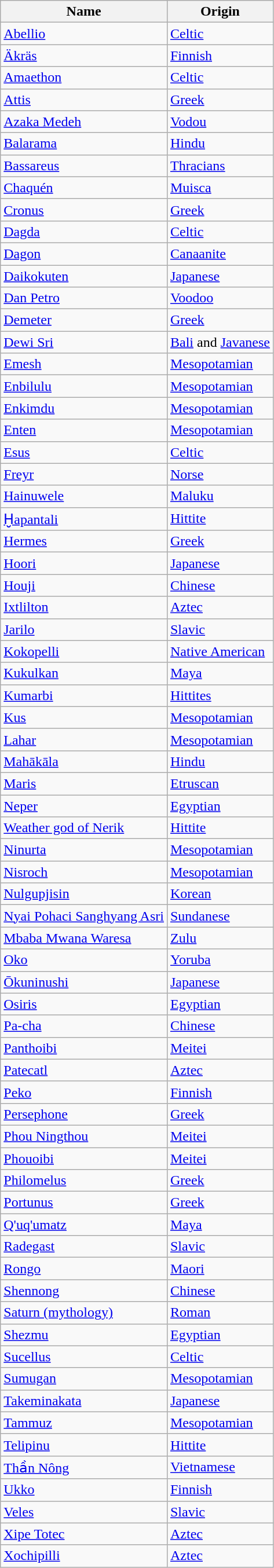<table class="wikitable sortable" style="display: inline-table; margin-right: 20px;">
<tr>
<th>Name</th>
<th>Origin</th>
</tr>
<tr>
<td><a href='#'>Abellio</a></td>
<td><a href='#'>Celtic</a></td>
</tr>
<tr>
<td><a href='#'>Äkräs</a></td>
<td><a href='#'>Finnish</a></td>
</tr>
<tr>
<td><a href='#'>Amaethon</a></td>
<td><a href='#'>Celtic</a></td>
</tr>
<tr>
<td><a href='#'>Attis</a></td>
<td><a href='#'>Greek</a></td>
</tr>
<tr>
<td><a href='#'>Azaka Medeh</a></td>
<td><a href='#'>Vodou</a></td>
</tr>
<tr>
<td><a href='#'>Balarama</a></td>
<td><a href='#'>Hindu</a></td>
</tr>
<tr>
<td><a href='#'>Bassareus</a></td>
<td><a href='#'>Thracians</a></td>
</tr>
<tr>
<td><a href='#'>Chaquén</a></td>
<td><a href='#'>Muisca</a></td>
</tr>
<tr>
<td><a href='#'>Cronus</a></td>
<td><a href='#'>Greek</a></td>
</tr>
<tr>
<td><a href='#'>Dagda</a></td>
<td><a href='#'>Celtic</a></td>
</tr>
<tr>
<td><a href='#'>Dagon</a></td>
<td><a href='#'>Canaanite</a></td>
</tr>
<tr>
<td><a href='#'>Daikokuten</a></td>
<td><a href='#'>Japanese</a></td>
</tr>
<tr>
<td><a href='#'>Dan Petro</a></td>
<td><a href='#'>Voodoo</a></td>
</tr>
<tr>
<td><a href='#'>Demeter</a></td>
<td><a href='#'>Greek</a></td>
</tr>
<tr>
<td><a href='#'>Dewi Sri</a></td>
<td><a href='#'>Bali</a> and <a href='#'>Javanese</a></td>
</tr>
<tr>
<td><a href='#'>Emesh</a></td>
<td><a href='#'>Mesopotamian</a></td>
</tr>
<tr>
<td><a href='#'>Enbilulu</a></td>
<td><a href='#'>Mesopotamian</a></td>
</tr>
<tr>
<td><a href='#'>Enkimdu</a></td>
<td><a href='#'>Mesopotamian</a></td>
</tr>
<tr>
<td><a href='#'>Enten</a></td>
<td><a href='#'>Mesopotamian</a></td>
</tr>
<tr>
<td><a href='#'>Esus</a></td>
<td><a href='#'>Celtic</a></td>
</tr>
<tr>
<td><a href='#'>Freyr</a></td>
<td><a href='#'>Norse</a></td>
</tr>
<tr>
<td><a href='#'>Hainuwele</a></td>
<td><a href='#'>Maluku</a></td>
</tr>
<tr>
<td><a href='#'>Ḫapantali</a></td>
<td><a href='#'>Hittite</a></td>
</tr>
<tr>
<td><a href='#'>Hermes</a></td>
<td><a href='#'>Greek</a></td>
</tr>
<tr>
<td><a href='#'>Hoori</a></td>
<td><a href='#'>Japanese</a></td>
</tr>
<tr>
<td><a href='#'>Houji</a></td>
<td><a href='#'>Chinese</a></td>
</tr>
<tr>
<td><a href='#'>Ixtlilton</a></td>
<td><a href='#'>Aztec</a></td>
</tr>
<tr>
<td><a href='#'>Jarilo</a></td>
<td><a href='#'>Slavic</a></td>
</tr>
<tr>
<td><a href='#'>Kokopelli</a></td>
<td><a href='#'>Native American</a></td>
</tr>
<tr>
<td><a href='#'>Kukulkan</a></td>
<td><a href='#'>Maya</a></td>
</tr>
<tr>
<td><a href='#'>Kumarbi</a></td>
<td><a href='#'>Hittites</a></td>
</tr>
<tr>
<td><a href='#'>Kus</a></td>
<td><a href='#'>Mesopotamian</a></td>
</tr>
<tr>
<td><a href='#'>Lahar</a></td>
<td><a href='#'>Mesopotamian</a></td>
</tr>
<tr>
<td><a href='#'>Mahākāla</a></td>
<td><a href='#'>Hindu</a></td>
</tr>
<tr>
<td><a href='#'>Maris</a></td>
<td><a href='#'>Etruscan</a></td>
</tr>
<tr>
<td><a href='#'>Neper</a></td>
<td><a href='#'>Egyptian</a></td>
</tr>
<tr>
<td data-sort-value="Nerik"><a href='#'>Weather god of Nerik</a></td>
<td><a href='#'>Hittite</a></td>
</tr>
<tr>
<td><a href='#'>Ninurta</a></td>
<td><a href='#'>Mesopotamian</a></td>
</tr>
<tr>
<td><a href='#'>Nisroch</a></td>
<td><a href='#'>Mesopotamian</a></td>
</tr>
<tr>
<td><a href='#'>Nulgupjisin</a></td>
<td><a href='#'>Korean</a></td>
</tr>
<tr>
<td><a href='#'>Nyai Pohaci Sanghyang Asri</a></td>
<td><a href='#'>Sundanese</a></td>
</tr>
<tr>
<td><a href='#'>Mbaba Mwana Waresa</a></td>
<td><a href='#'>Zulu</a></td>
</tr>
<tr>
<td><a href='#'>Oko</a></td>
<td><a href='#'>Yoruba</a></td>
</tr>
<tr>
<td><a href='#'>Ōkuninushi</a></td>
<td><a href='#'>Japanese</a></td>
</tr>
<tr>
<td><a href='#'>Osiris</a></td>
<td><a href='#'>Egyptian</a></td>
</tr>
<tr>
<td><a href='#'>Pa-cha</a></td>
<td><a href='#'>Chinese</a></td>
</tr>
<tr>
<td><a href='#'>Panthoibi</a></td>
<td><a href='#'>Meitei</a></td>
</tr>
<tr>
<td><a href='#'>Patecatl</a></td>
<td><a href='#'>Aztec</a></td>
</tr>
<tr>
<td><a href='#'>Peko</a></td>
<td><a href='#'>Finnish</a></td>
</tr>
<tr>
<td><a href='#'>Persephone</a></td>
<td><a href='#'>Greek</a></td>
</tr>
<tr>
<td><a href='#'>Phou Ningthou</a></td>
<td><a href='#'>Meitei</a></td>
</tr>
<tr>
<td><a href='#'>Phouoibi</a></td>
<td><a href='#'>Meitei</a></td>
</tr>
<tr>
<td><a href='#'>Philomelus</a></td>
<td><a href='#'>Greek</a></td>
</tr>
<tr>
<td><a href='#'>Portunus</a></td>
<td><a href='#'>Greek</a></td>
</tr>
<tr>
<td><a href='#'>Q'uq'umatz</a></td>
<td><a href='#'>Maya</a></td>
</tr>
<tr>
<td><a href='#'>Radegast</a></td>
<td><a href='#'>Slavic</a></td>
</tr>
<tr>
<td><a href='#'>Rongo</a></td>
<td><a href='#'>Maori</a></td>
</tr>
<tr>
<td><a href='#'>Shennong</a></td>
<td><a href='#'>Chinese</a></td>
</tr>
<tr>
<td><a href='#'>Saturn (mythology)</a></td>
<td><a href='#'>Roman</a></td>
</tr>
<tr>
<td><a href='#'>Shezmu</a></td>
<td><a href='#'>Egyptian</a></td>
</tr>
<tr>
<td><a href='#'>Sucellus</a></td>
<td><a href='#'>Celtic</a></td>
</tr>
<tr>
<td><a href='#'>Sumugan</a></td>
<td><a href='#'>Mesopotamian</a></td>
</tr>
<tr>
<td><a href='#'>Takeminakata</a></td>
<td><a href='#'>Japanese</a></td>
</tr>
<tr>
<td><a href='#'>Tammuz</a></td>
<td><a href='#'>Mesopotamian</a></td>
</tr>
<tr>
<td><a href='#'>Telipinu</a></td>
<td><a href='#'>Hittite</a></td>
</tr>
<tr>
<td><a href='#'>Thần Nông</a></td>
<td><a href='#'>Vietnamese</a></td>
</tr>
<tr>
<td><a href='#'>Ukko</a></td>
<td><a href='#'>Finnish</a></td>
</tr>
<tr>
<td><a href='#'>Veles</a></td>
<td><a href='#'>Slavic</a></td>
</tr>
<tr>
<td><a href='#'>Xipe Totec</a></td>
<td><a href='#'>Aztec</a></td>
</tr>
<tr>
<td><a href='#'>Xochipilli</a></td>
<td><a href='#'>Aztec</a></td>
</tr>
</table>
